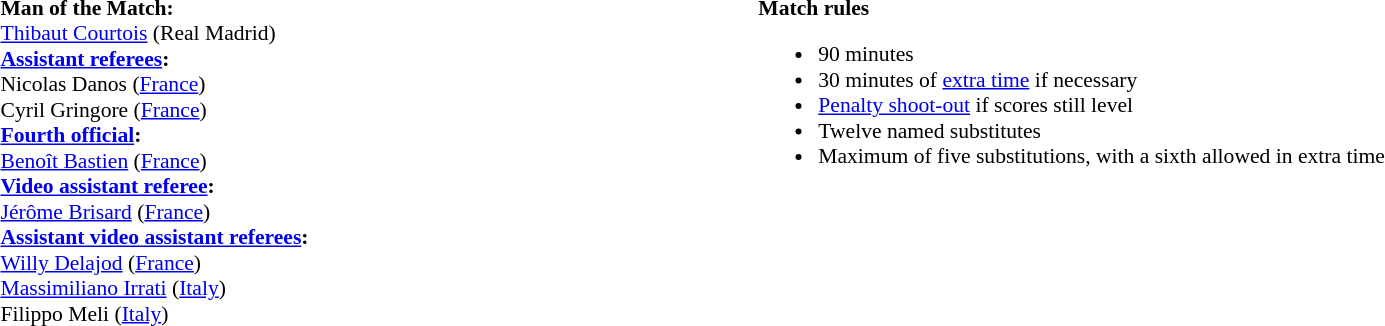<table width=100% style="font-size:90%">
<tr>
<td><br><strong>Man of the Match:</strong>
<br><a href='#'>Thibaut Courtois</a> (Real Madrid)<br><strong><a href='#'>Assistant referees</a>:</strong>
<br>Nicolas Danos (<a href='#'>France</a>)
<br>Cyril Gringore (<a href='#'>France</a>)
<br><strong><a href='#'>Fourth official</a>:</strong>
<br><a href='#'>Benoît Bastien</a> (<a href='#'>France</a>)
<br><strong><a href='#'>Video assistant referee</a>:</strong>
<br><a href='#'>Jérôme Brisard</a> (<a href='#'>France</a>)
<br><strong><a href='#'>Assistant video assistant referees</a>:</strong>
<br><a href='#'>Willy Delajod</a> (<a href='#'>France</a>)
<br><a href='#'>Massimiliano Irrati</a> (<a href='#'>Italy</a>)
<br>Filippo Meli (<a href='#'>Italy</a>)</td>
<td style="width:60%; vertical-align:top;"><br><strong>Match rules</strong><ul><li>90 minutes</li><li>30 minutes of <a href='#'>extra time</a> if necessary</li><li><a href='#'>Penalty shoot-out</a> if scores still level</li><li>Twelve named substitutes</li><li>Maximum of five substitutions, with a sixth allowed in extra time</li></ul></td>
</tr>
</table>
